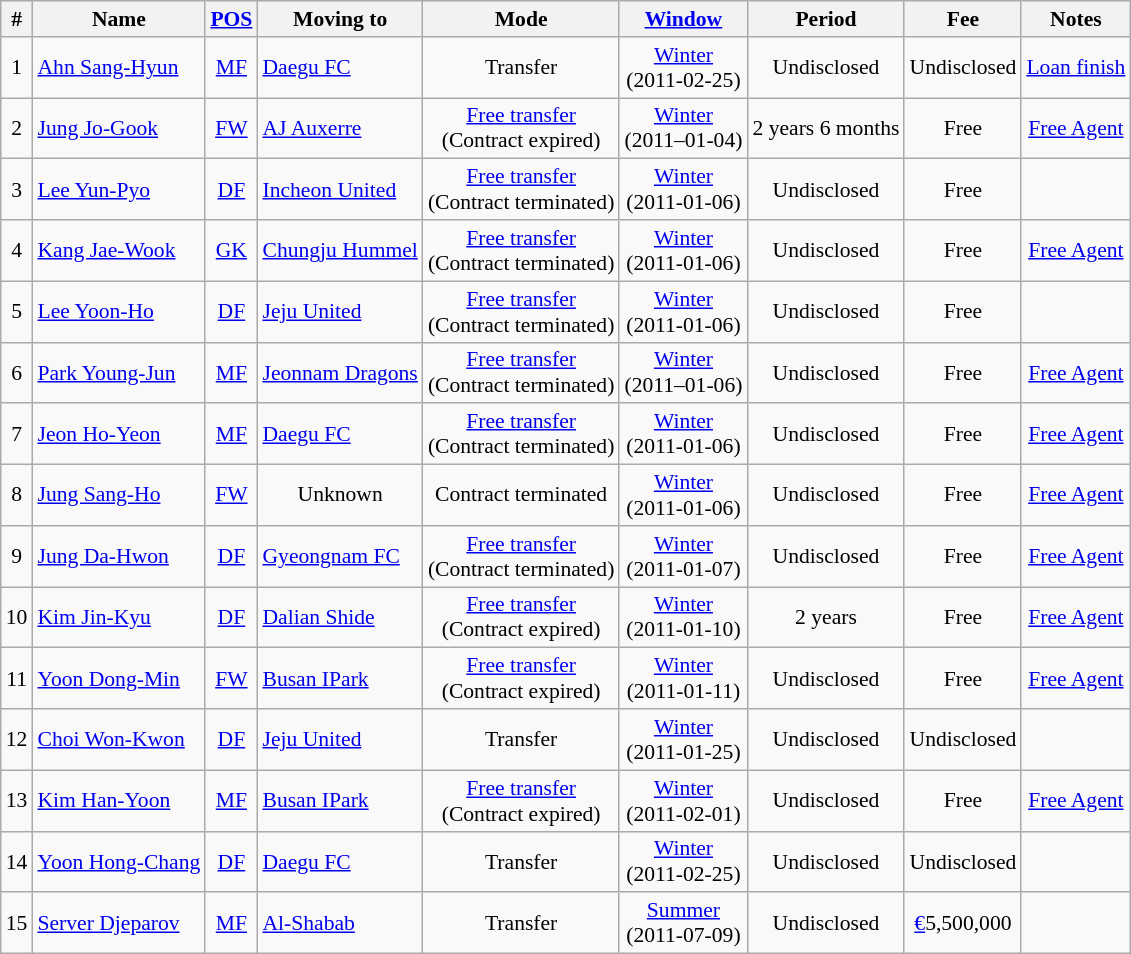<table class="wikitable sortable" style="text-align: center; font-size:90%;">
<tr>
<th>#</th>
<th>Name</th>
<th><a href='#'>POS</a></th>
<th>Moving to</th>
<th>Mode</th>
<th><a href='#'>Window</a></th>
<th>Period</th>
<th>Fee</th>
<th>Notes</th>
</tr>
<tr>
<td>1</td>
<td align=left> <a href='#'>Ahn Sang-Hyun</a></td>
<td><a href='#'>MF</a></td>
<td align=left> <a href='#'>Daegu FC</a></td>
<td>Transfer</td>
<td><a href='#'>Winter</a><br>(2011-02-25)</td>
<td>Undisclosed</td>
<td>Undisclosed</td>
<td align=left><a href='#'>Loan finish</a></td>
</tr>
<tr>
<td>2</td>
<td align=left> <a href='#'>Jung Jo-Gook</a></td>
<td><a href='#'>FW</a></td>
<td align=left> <a href='#'>AJ Auxerre</a></td>
<td><a href='#'>Free transfer</a><br>(Contract expired)</td>
<td><a href='#'>Winter</a><br>(2011–01-04)</td>
<td>2 years 6 months</td>
<td>Free</td>
<td><a href='#'>Free Agent</a></td>
</tr>
<tr>
<td>3</td>
<td align=left> <a href='#'>Lee Yun-Pyo</a></td>
<td><a href='#'>DF</a></td>
<td align=left> <a href='#'>Incheon United</a></td>
<td><a href='#'>Free transfer</a><br>(Contract terminated)</td>
<td><a href='#'>Winter</a><br>(2011-01-06)</td>
<td>Undisclosed</td>
<td>Free</td>
<td></td>
</tr>
<tr>
<td>4</td>
<td align=left> <a href='#'>Kang Jae-Wook</a></td>
<td><a href='#'>GK</a></td>
<td align=left> <a href='#'>Chungju Hummel</a></td>
<td><a href='#'>Free transfer</a><br>(Contract terminated)</td>
<td><a href='#'>Winter</a><br>(2011-01-06)</td>
<td>Undisclosed</td>
<td>Free</td>
<td><a href='#'>Free Agent</a></td>
</tr>
<tr>
<td>5</td>
<td align=left> <a href='#'>Lee Yoon-Ho</a></td>
<td><a href='#'>DF</a></td>
<td align=left> <a href='#'>Jeju United</a></td>
<td><a href='#'>Free transfer</a><br>(Contract terminated)</td>
<td><a href='#'>Winter</a><br>(2011-01-06)</td>
<td>Undisclosed</td>
<td>Free</td>
<td></td>
</tr>
<tr>
<td>6</td>
<td align=left> <a href='#'>Park Young-Jun</a></td>
<td><a href='#'>MF</a></td>
<td align=left> <a href='#'>Jeonnam Dragons</a></td>
<td><a href='#'>Free transfer</a><br>(Contract terminated)</td>
<td><a href='#'>Winter</a><br>(2011–01-06)</td>
<td>Undisclosed</td>
<td>Free</td>
<td><a href='#'>Free Agent</a></td>
</tr>
<tr>
<td>7</td>
<td align=left> <a href='#'>Jeon Ho-Yeon</a></td>
<td><a href='#'>MF</a></td>
<td align=left> <a href='#'>Daegu FC</a></td>
<td><a href='#'>Free transfer</a><br>(Contract terminated)</td>
<td><a href='#'>Winter</a><br>(2011-01-06)</td>
<td>Undisclosed</td>
<td>Free</td>
<td><a href='#'>Free Agent</a></td>
</tr>
<tr>
<td>8</td>
<td align=left> <a href='#'>Jung Sang-Ho</a></td>
<td><a href='#'>FW</a></td>
<td>Unknown</td>
<td>Contract terminated</td>
<td><a href='#'>Winter</a><br>(2011-01-06)</td>
<td>Undisclosed</td>
<td>Free</td>
<td><a href='#'>Free Agent</a></td>
</tr>
<tr>
<td>9</td>
<td align=left> <a href='#'>Jung Da-Hwon</a></td>
<td><a href='#'>DF</a></td>
<td align=left> <a href='#'>Gyeongnam FC</a></td>
<td><a href='#'>Free transfer</a><br>(Contract terminated)</td>
<td><a href='#'>Winter</a><br>(2011-01-07)</td>
<td>Undisclosed</td>
<td>Free</td>
<td><a href='#'>Free Agent</a></td>
</tr>
<tr>
<td>10</td>
<td align=left> <a href='#'>Kim Jin-Kyu</a></td>
<td><a href='#'>DF</a></td>
<td align=left> <a href='#'>Dalian Shide</a></td>
<td><a href='#'>Free transfer</a><br>(Contract expired)</td>
<td><a href='#'>Winter</a><br>(2011-01-10)</td>
<td>2 years</td>
<td>Free</td>
<td><a href='#'>Free Agent</a></td>
</tr>
<tr>
<td>11</td>
<td align=left> <a href='#'>Yoon Dong-Min</a></td>
<td><a href='#'>FW</a></td>
<td align=left> <a href='#'>Busan IPark</a></td>
<td><a href='#'>Free transfer</a><br>(Contract expired)</td>
<td><a href='#'>Winter</a><br>(2011-01-11)</td>
<td>Undisclosed</td>
<td>Free</td>
<td><a href='#'>Free Agent</a></td>
</tr>
<tr>
<td>12</td>
<td align=left> <a href='#'>Choi Won-Kwon</a></td>
<td><a href='#'>DF</a></td>
<td align=left> <a href='#'>Jeju United</a></td>
<td>Transfer</td>
<td><a href='#'>Winter</a><br>(2011-01-25)</td>
<td>Undisclosed</td>
<td>Undisclosed</td>
<td></td>
</tr>
<tr>
<td>13</td>
<td align=left> <a href='#'>Kim Han-Yoon</a></td>
<td><a href='#'>MF</a></td>
<td align=left> <a href='#'>Busan IPark</a></td>
<td><a href='#'>Free transfer</a><br>(Contract expired)</td>
<td><a href='#'>Winter</a><br>(2011-02-01)</td>
<td>Undisclosed</td>
<td>Free</td>
<td><a href='#'>Free Agent</a></td>
</tr>
<tr>
<td>14</td>
<td align=left> <a href='#'>Yoon Hong-Chang</a></td>
<td><a href='#'>DF</a></td>
<td align=left> <a href='#'>Daegu FC</a></td>
<td>Transfer</td>
<td><a href='#'>Winter</a><br>(2011-02-25)</td>
<td>Undisclosed</td>
<td>Undisclosed</td>
<td></td>
</tr>
<tr>
<td>15</td>
<td align=left> <a href='#'>Server Djeparov</a></td>
<td><a href='#'>MF</a></td>
<td align=left> <a href='#'>Al-Shabab</a></td>
<td>Transfer</td>
<td><a href='#'>Summer</a><br>(2011-07-09)</td>
<td>Undisclosed</td>
<td><a href='#'>€</a>5,500,000</td>
<td></td>
</tr>
</table>
